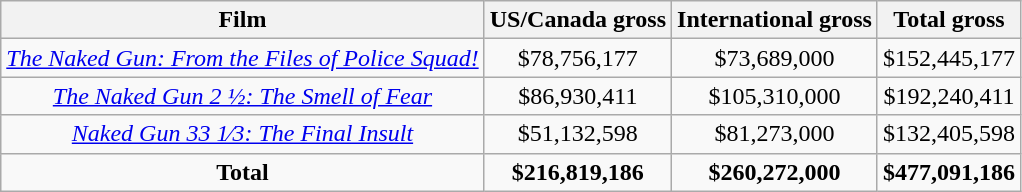<table class="wikitable">
<tr>
<th>Film</th>
<th>US/Canada gross</th>
<th>International gross</th>
<th>Total gross</th>
</tr>
<tr>
<td style="text-align:center;"><em><a href='#'>The Naked Gun: From the Files of Police Squad!</a></em></td>
<td style="text-align:center;">$78,756,177</td>
<td style="text-align:center;">$73,689,000</td>
<td style="text-align:center;">$152,445,177</td>
</tr>
<tr>
<td style="text-align:center;"><em><a href='#'>The Naked Gun 2 ½: The Smell of Fear</a></em></td>
<td style="text-align:center;">$86,930,411</td>
<td style="text-align:center;">$105,310,000</td>
<td style="text-align:center;">$192,240,411</td>
</tr>
<tr>
<td style="text-align:center;"><em><a href='#'>Naked Gun 33 1⁄3: The Final Insult</a></em></td>
<td style="text-align:center;">$51,132,598</td>
<td style="text-align:center;">$81,273,000</td>
<td style="text-align:center;">$132,405,598</td>
</tr>
<tr>
<td style="text-align:center;"><strong>Total</strong></td>
<td style="text-align:center;"><strong>$216,819,186</strong></td>
<td style="text-align:center;"><strong>$260,272,000</strong></td>
<td style="text-align:center;"><strong>$477,091,186</strong></td>
</tr>
</table>
